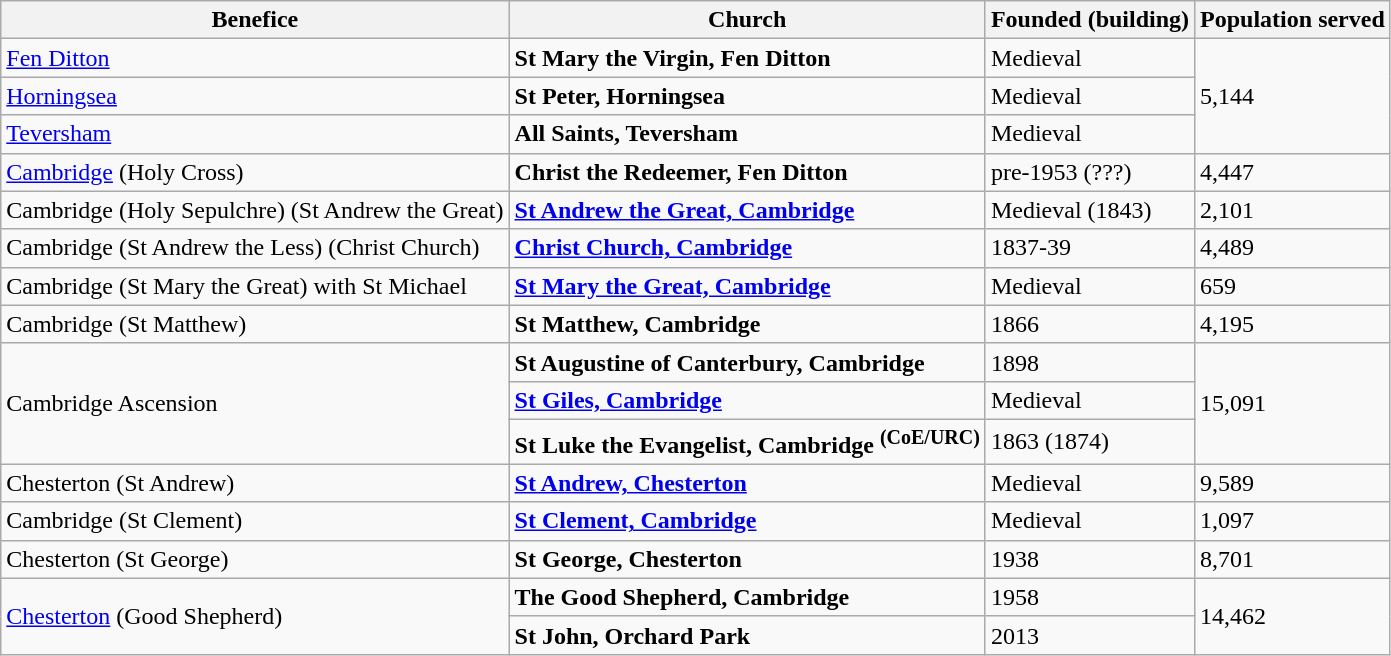<table class="wikitable">
<tr>
<th>Benefice</th>
<th>Church</th>
<th>Founded (building)</th>
<th>Population served<strong></strong></th>
</tr>
<tr>
<td><a href='#'>Fen Ditton</a></td>
<td><strong>St Mary the Virgin, Fen Ditton</strong></td>
<td>Medieval</td>
<td rowspan="3">5,144</td>
</tr>
<tr>
<td><a href='#'>Horningsea</a></td>
<td><strong>St Peter, Horningsea</strong></td>
<td>Medieval</td>
</tr>
<tr>
<td><a href='#'>Teversham</a></td>
<td><strong>All Saints, Teversham</strong></td>
<td>Medieval</td>
</tr>
<tr>
<td><a href='#'>Cambridge</a> (Holy Cross)</td>
<td><strong>Christ the Redeemer, Fen Ditton</strong></td>
<td>pre-1953 (???)</td>
<td>4,447</td>
</tr>
<tr>
<td>Cambridge (Holy Sepulchre) (St Andrew the Great)</td>
<td><a href='#'><strong>St Andrew the Great, Cambridge</strong></a></td>
<td>Medieval (1843)</td>
<td>2,101</td>
</tr>
<tr>
<td>Cambridge (St Andrew the Less) (Christ Church)</td>
<td><a href='#'><strong>Christ Church, Cambridge</strong></a></td>
<td>1837-39</td>
<td>4,489</td>
</tr>
<tr>
<td>Cambridge (St Mary the Great) with St Michael</td>
<td><a href='#'><strong>St Mary the Great, Cambridge</strong></a></td>
<td>Medieval</td>
<td>659</td>
</tr>
<tr>
<td>Cambridge (St Matthew)</td>
<td><strong>St Matthew, Cambridge</strong></td>
<td>1866</td>
<td>4,195</td>
</tr>
<tr>
<td rowspan="3">Cambridge Ascension</td>
<td><strong>St Augustine of Canterbury, Cambridge</strong></td>
<td>1898</td>
<td rowspan="3">15,091</td>
</tr>
<tr>
<td><a href='#'><strong>St Giles, Cambridge</strong></a></td>
<td>Medieval</td>
</tr>
<tr>
<td><strong>St Luke the Evangelist, Cambridge <sup>(CoE/URC)</sup></strong></td>
<td>1863 (1874)</td>
</tr>
<tr>
<td>Chesterton (St Andrew)</td>
<td><a href='#'><strong>St Andrew, Chesterton</strong></a></td>
<td>Medieval</td>
<td>9,589</td>
</tr>
<tr>
<td>Cambridge (St Clement)</td>
<td><a href='#'><strong>St Clement, Cambridge</strong></a></td>
<td>Medieval</td>
<td>1,097</td>
</tr>
<tr>
<td>Chesterton (St George)</td>
<td><strong>St George, Chesterton</strong></td>
<td>1938</td>
<td>8,701</td>
</tr>
<tr>
<td rowspan="2"><a href='#'>Chesterton</a> (Good Shepherd)</td>
<td><strong>The Good Shepherd, Cambridge</strong></td>
<td>1958</td>
<td rowspan="2">14,462</td>
</tr>
<tr>
<td><strong>St John, Orchard Park</strong></td>
<td>2013</td>
</tr>
</table>
